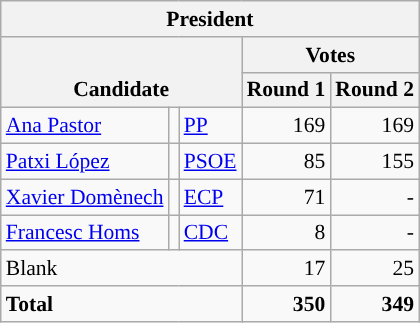<table class="wikitable" style="font-size:90%; text-align:right;">
<tr>
<th colspan="5">President</th>
</tr>
<tr>
<th colspan="3" rowspan="2" valign="bottom">Candidate</th>
<th colspan="2">Votes</th>
</tr>
<tr>
<th>Round 1</th>
<th>Round 2</th>
</tr>
<tr>
<td align=left><a href='#'>Ana Pastor</a></td>
<td style="background:"></td>
<td align=left><a href='#'>PP</a></td>
<td>169</td>
<td>169</td>
</tr>
<tr>
<td align=left><a href='#'>Patxi López</a></td>
<td style="background:"></td>
<td align=left><a href='#'>PSOE</a></td>
<td>85</td>
<td>155</td>
</tr>
<tr>
<td align=left><a href='#'>Xavier Domènech</a></td>
<td style="background:"></td>
<td align=left><a href='#'>ECP</a></td>
<td>71</td>
<td>-</td>
</tr>
<tr>
<td align=left><a href='#'>Francesc Homs</a></td>
<td style="background:"></td>
<td align=left><a href='#'>CDC</a></td>
<td>8</td>
<td>-</td>
</tr>
<tr>
<td align=left colspan="3">Blank</td>
<td>17</td>
<td>25</td>
</tr>
<tr style="font-weight:bold">
<td align=left colspan="3">Total</td>
<td>350</td>
<td>349</td>
</tr>
</table>
